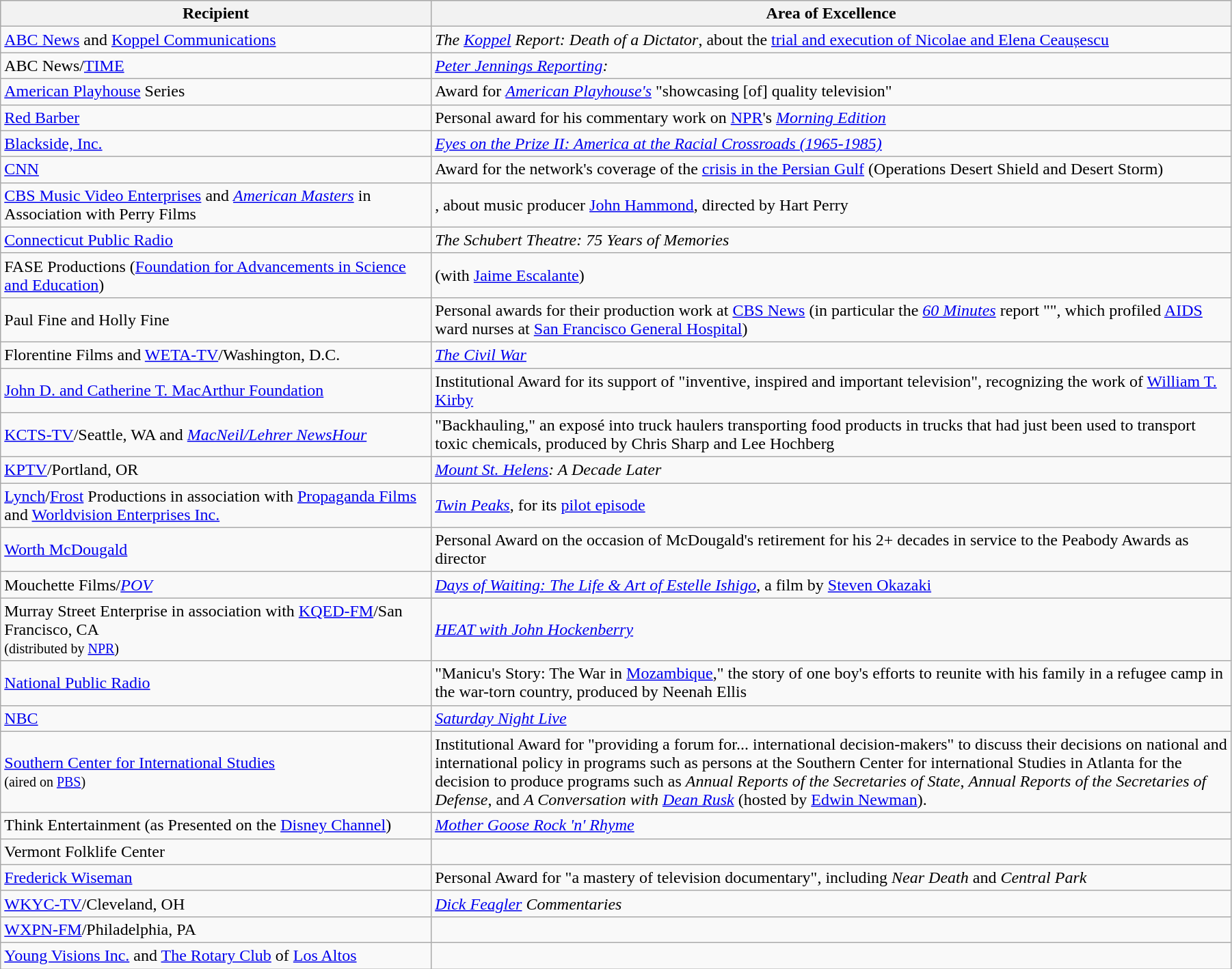<table class="wikitable" style="width:95%">
<tr bgcolor="#CCCCCC">
<th width=35%>Recipient</th>
<th width=65%>Area of Excellence</th>
</tr>
<tr>
<td><a href='#'>ABC News</a> and <a href='#'>Koppel Communications</a></td>
<td><em>The <a href='#'>Koppel</a> Report: Death of a Dictator</em>, about the <a href='#'>trial and execution of Nicolae and Elena Ceaușescu</a></td>
</tr>
<tr>
<td>ABC News/<a href='#'>TIME</a></td>
<td><em><a href='#'>Peter Jennings Reporting</a>: </em></td>
</tr>
<tr>
<td><a href='#'>American Playhouse</a> Series</td>
<td>Award for <em><a href='#'>American Playhouse's</a></em> "showcasing [of] quality television"</td>
</tr>
<tr>
<td><a href='#'>Red Barber</a></td>
<td>Personal award for his commentary work on <a href='#'>NPR</a>'s <em><a href='#'>Morning Edition</a></em></td>
</tr>
<tr>
<td><a href='#'>Blackside, Inc.</a></td>
<td><em><a href='#'>Eyes on the Prize II: America at the Racial Crossroads (1965-1985)</a></em></td>
</tr>
<tr>
<td><a href='#'>CNN</a></td>
<td>Award for the network's coverage of the <a href='#'>crisis in the Persian Gulf</a> (Operations Desert Shield and Desert Storm)</td>
</tr>
<tr>
<td><a href='#'>CBS Music Video Enterprises</a> and <em><a href='#'>American Masters</a></em> in Association with Perry Films</td>
<td><em></em>, about music producer <a href='#'>John Hammond</a>, directed by Hart Perry</td>
</tr>
<tr>
<td><a href='#'>Connecticut Public Radio</a></td>
<td><em>The Schubert Theatre: 75 Years of Memories</em></td>
</tr>
<tr>
<td>FASE Productions (<a href='#'>Foundation for Advancements in Science and Education</a>)</td>
<td><em></em> (with <a href='#'>Jaime Escalante</a>)</td>
</tr>
<tr>
<td>Paul Fine and Holly Fine</td>
<td>Personal awards for their production work at <a href='#'>CBS News</a> (in particular the <em><a href='#'>60 Minutes</a></em> report "", which profiled <a href='#'>AIDS</a> ward nurses at <a href='#'>San Francisco General Hospital</a>)</td>
</tr>
<tr>
<td>Florentine Films and <a href='#'>WETA-TV</a>/Washington, D.C.</td>
<td><em><a href='#'>The Civil War</a></em></td>
</tr>
<tr>
<td><a href='#'>John D. and Catherine T. MacArthur Foundation</a></td>
<td>Institutional Award for its support of "inventive, inspired and important television", recognizing the work of <a href='#'>William T. Kirby</a></td>
</tr>
<tr>
<td><a href='#'>KCTS-TV</a>/Seattle, WA and <em><a href='#'>MacNeil/Lehrer NewsHour</a></em></td>
<td>"Backhauling," an exposé into truck haulers transporting food products in trucks that had just been used to transport toxic chemicals, produced by Chris Sharp and Lee Hochberg</td>
</tr>
<tr>
<td><a href='#'>KPTV</a>/Portland, OR</td>
<td><em><a href='#'>Mount St. Helens</a>: A Decade Later</em></td>
</tr>
<tr>
<td><a href='#'>Lynch</a>/<a href='#'>Frost</a> Productions in association with <a href='#'>Propaganda Films</a> and <a href='#'>Worldvision Enterprises Inc.</a></td>
<td><em><a href='#'>Twin Peaks</a></em>, for its <a href='#'>pilot episode</a></td>
</tr>
<tr>
<td><a href='#'>Worth McDougald</a></td>
<td>Personal Award on the occasion of McDougald's retirement for his 2+ decades in service to the Peabody Awards as director</td>
</tr>
<tr>
<td>Mouchette Films/<em><a href='#'>POV</a></em></td>
<td><em><a href='#'>Days of Waiting: The Life & Art of Estelle Ishigo</a></em>, a film by <a href='#'>Steven Okazaki</a></td>
</tr>
<tr>
<td>Murray Street Enterprise in association with <a href='#'>KQED-FM</a>/San Francisco, CA<br><small>(distributed by <a href='#'>NPR</a>)</small></td>
<td><em><a href='#'>HEAT with John Hockenberry</a></em></td>
</tr>
<tr>
<td><a href='#'>National Public Radio</a></td>
<td>"Manicu's Story: The War in <a href='#'>Mozambique</a>," the story of one boy's efforts to reunite with his family in a refugee camp in the war-torn country, produced by Neenah Ellis</td>
</tr>
<tr>
<td><a href='#'>NBC</a></td>
<td><em><a href='#'>Saturday Night Live</a></em></td>
</tr>
<tr>
<td><a href='#'>Southern Center for International Studies</a> <br><small>(aired on <a href='#'>PBS</a>)</small></td>
<td>Institutional Award for "providing a forum for... international decision-makers" to discuss their decisions on national and international policy in programs such as persons at the Southern Center for international Studies in Atlanta for the decision to produce programs such as <em>Annual Reports of the Secretaries of State</em>, <em>Annual Reports of the Secretaries of Defense</em>, and <em>A Conversation with <a href='#'>Dean Rusk</a></em> (hosted by <a href='#'>Edwin Newman</a>).</td>
</tr>
<tr>
<td>Think Entertainment (as Presented on the <a href='#'>Disney Channel</a>)</td>
<td><em><a href='#'>Mother Goose Rock 'n' Rhyme</a></em></td>
</tr>
<tr>
<td>Vermont Folklife Center</td>
<td><em></em></td>
</tr>
<tr>
<td><a href='#'>Frederick Wiseman</a></td>
<td>Personal Award for "a mastery of television documentary", including <em>Near Death</em> and <em>Central Park</em></td>
</tr>
<tr>
<td><a href='#'>WKYC-TV</a>/Cleveland, OH</td>
<td><em><a href='#'>Dick Feagler</a> Commentaries</em></td>
</tr>
<tr>
<td><a href='#'>WXPN-FM</a>/Philadelphia, PA</td>
<td><em></em></td>
</tr>
<tr>
<td><a href='#'>Young Visions Inc.</a> and <a href='#'>The Rotary Club</a> of <a href='#'>Los Altos</a></td>
<td><em></em></td>
</tr>
</table>
